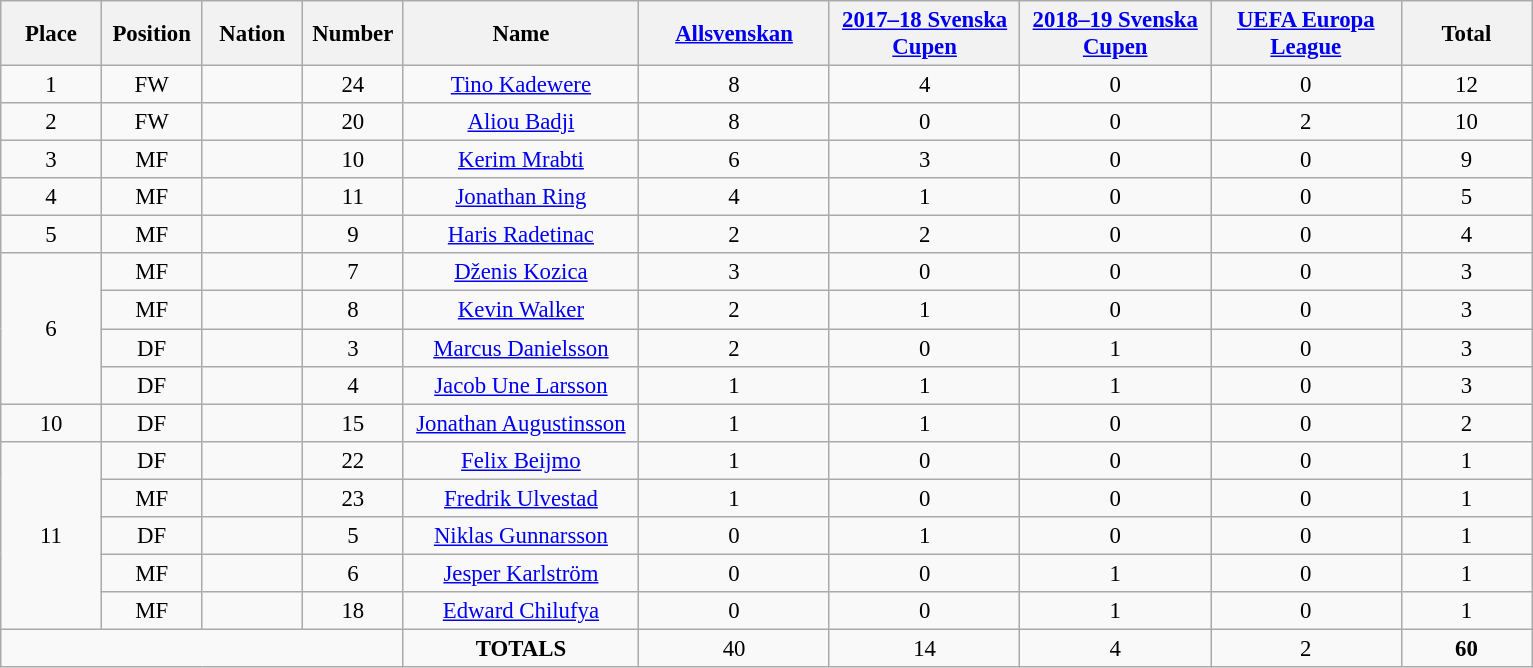<table class="wikitable" style="font-size: 95%; text-align: center;">
<tr>
<th width=60>Place</th>
<th width=60>Position</th>
<th width=60>Nation</th>
<th width=60>Number</th>
<th width=150>Name</th>
<th width=120><a href='#'>Allsvenskan</a></th>
<th width=120><a href='#'>2017–18 Svenska Cupen</a></th>
<th width=120><a href='#'>2018–19 Svenska Cupen</a></th>
<th width=120><a href='#'>UEFA Europa League</a></th>
<th width=80>Total</th>
</tr>
<tr>
<td>1</td>
<td>FW</td>
<td></td>
<td>24</td>
<td><a href='#'>Tino Kadewere</a></td>
<td>8</td>
<td>4</td>
<td>0</td>
<td>0</td>
<td>12</td>
</tr>
<tr>
<td>2</td>
<td>FW</td>
<td></td>
<td>20</td>
<td><a href='#'>Aliou Badji</a></td>
<td>8</td>
<td>0</td>
<td>0</td>
<td>2</td>
<td>10</td>
</tr>
<tr>
<td>3</td>
<td>MF</td>
<td></td>
<td>10</td>
<td><a href='#'>Kerim Mrabti</a></td>
<td>6</td>
<td>3</td>
<td>0</td>
<td>0</td>
<td>9</td>
</tr>
<tr>
<td>4</td>
<td>MF</td>
<td></td>
<td>11</td>
<td><a href='#'>Jonathan Ring</a></td>
<td>4</td>
<td>1</td>
<td>0</td>
<td>0</td>
<td>5</td>
</tr>
<tr>
<td>5</td>
<td>MF</td>
<td></td>
<td>9</td>
<td><a href='#'>Haris Radetinac</a></td>
<td>2</td>
<td>2</td>
<td>0</td>
<td>0</td>
<td>4</td>
</tr>
<tr>
<td rowspan="4">6</td>
<td>MF</td>
<td></td>
<td>7</td>
<td><a href='#'>Dženis Kozica</a></td>
<td>3</td>
<td>0</td>
<td>0</td>
<td>0</td>
<td>3</td>
</tr>
<tr>
<td>MF</td>
<td></td>
<td>8</td>
<td><a href='#'>Kevin Walker</a></td>
<td>2</td>
<td>1</td>
<td>0</td>
<td>0</td>
<td>3</td>
</tr>
<tr>
<td>DF</td>
<td></td>
<td>3</td>
<td><a href='#'>Marcus Danielsson</a></td>
<td>2</td>
<td>0</td>
<td>1</td>
<td>0</td>
<td>3</td>
</tr>
<tr>
<td>DF</td>
<td></td>
<td>4</td>
<td><a href='#'>Jacob Une Larsson</a></td>
<td>1</td>
<td>1</td>
<td>1</td>
<td>0</td>
<td>3</td>
</tr>
<tr>
<td>10</td>
<td>DF</td>
<td></td>
<td>15</td>
<td><a href='#'>Jonathan Augustinsson</a></td>
<td>1</td>
<td>1</td>
<td>0</td>
<td>0</td>
<td>2</td>
</tr>
<tr>
<td rowspan="5">11</td>
<td>DF</td>
<td></td>
<td>22</td>
<td><a href='#'>Felix Beijmo</a></td>
<td>1</td>
<td>0</td>
<td>0</td>
<td>0</td>
<td>1</td>
</tr>
<tr>
<td>MF</td>
<td></td>
<td>23</td>
<td><a href='#'>Fredrik Ulvestad</a></td>
<td>1</td>
<td>0</td>
<td>0</td>
<td>0</td>
<td>1</td>
</tr>
<tr>
<td>DF</td>
<td></td>
<td>5</td>
<td><a href='#'>Niklas Gunnarsson</a></td>
<td>0</td>
<td>1</td>
<td>0</td>
<td>0</td>
<td>1</td>
</tr>
<tr>
<td>MF</td>
<td></td>
<td>6</td>
<td><a href='#'>Jesper Karlström</a></td>
<td>0</td>
<td>0</td>
<td>1</td>
<td>0</td>
<td>1</td>
</tr>
<tr>
<td>MF</td>
<td></td>
<td>18</td>
<td><a href='#'>Edward Chilufya</a></td>
<td>0</td>
<td>0</td>
<td>1</td>
<td>0</td>
<td>1</td>
</tr>
<tr>
<td colspan="4"></td>
<td><strong>TOTALS</strong></td>
<td>40</td>
<td>14</td>
<td>4</td>
<td>2</td>
<td><strong>60</strong></td>
</tr>
</table>
